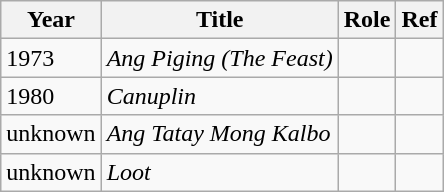<table class="wikitable">
<tr>
<th>Year</th>
<th>Title</th>
<th>Role</th>
<th>Ref</th>
</tr>
<tr>
<td>1973</td>
<td><em>Ang Piging (The Feast)</em></td>
<td></td>
<td></td>
</tr>
<tr>
<td>1980</td>
<td><em>Canuplin</em></td>
<td></td>
<td></td>
</tr>
<tr>
<td>unknown</td>
<td><em>Ang Tatay Mong Kalbo</em></td>
<td></td>
<td></td>
</tr>
<tr>
<td>unknown</td>
<td><em>Loot</em></td>
<td></td>
<td></td>
</tr>
</table>
